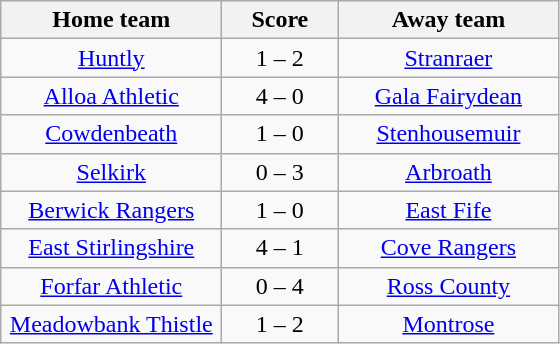<table class="wikitable" style="text-align: center">
<tr>
<th width=140>Home team</th>
<th width=70>Score</th>
<th width=140>Away team</th>
</tr>
<tr>
<td><a href='#'>Huntly</a></td>
<td>1 – 2</td>
<td><a href='#'>Stranraer</a></td>
</tr>
<tr>
<td><a href='#'>Alloa Athletic</a></td>
<td>4 – 0</td>
<td><a href='#'>Gala Fairydean</a></td>
</tr>
<tr>
<td><a href='#'>Cowdenbeath</a></td>
<td>1 – 0</td>
<td><a href='#'>Stenhousemuir</a></td>
</tr>
<tr>
<td><a href='#'>Selkirk</a></td>
<td>0 – 3</td>
<td><a href='#'>Arbroath</a></td>
</tr>
<tr>
<td><a href='#'>Berwick Rangers</a></td>
<td>1 – 0</td>
<td><a href='#'>East Fife</a></td>
</tr>
<tr>
<td><a href='#'>East Stirlingshire</a></td>
<td>4 – 1</td>
<td><a href='#'>Cove Rangers</a></td>
</tr>
<tr>
<td><a href='#'>Forfar Athletic</a></td>
<td>0 – 4</td>
<td><a href='#'>Ross County</a></td>
</tr>
<tr>
<td><a href='#'>Meadowbank Thistle</a></td>
<td>1 – 2</td>
<td><a href='#'>Montrose</a></td>
</tr>
</table>
